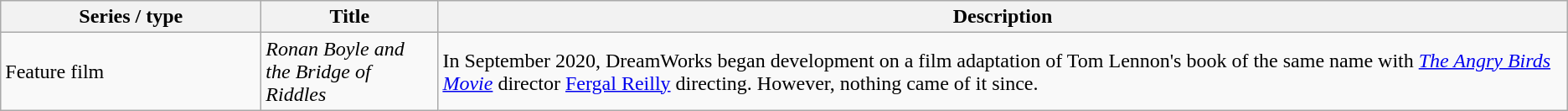<table class="wikitable">
<tr>
<th style="width:150pt;">Series / type</th>
<th style="width:100pt;">Title</th>
<th>Description</th>
</tr>
<tr>
<td>Feature film</td>
<td><em>Ronan Boyle and the Bridge of Riddles</em></td>
<td>In September 2020, DreamWorks began development on a film adaptation of Tom Lennon's book of the same name with <em><a href='#'>The Angry Birds Movie</a></em> director <a href='#'>Fergal Reilly</a> directing. However, nothing came of it since.</td>
</tr>
</table>
